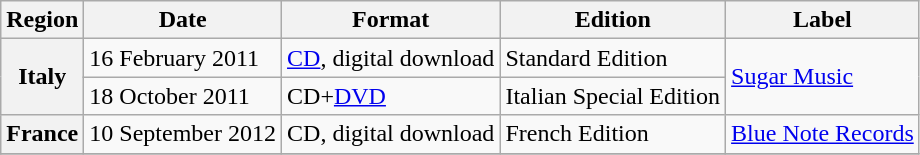<table class="wikitable plainrowheaders">
<tr>
<th>Region</th>
<th>Date</th>
<th>Format</th>
<th>Edition</th>
<th>Label</th>
</tr>
<tr>
<th rowspan="2" scope="row">Italy</th>
<td>16 February 2011</td>
<td><a href='#'>CD</a>, digital download</td>
<td>Standard Edition</td>
<td rowspan="2"><a href='#'>Sugar Music</a></td>
</tr>
<tr>
<td>18 October 2011</td>
<td>CD+<a href='#'>DVD</a></td>
<td>Italian Special Edition</td>
</tr>
<tr>
<th scope="row">France</th>
<td>10 September 2012</td>
<td>CD, digital download</td>
<td>French Edition</td>
<td><a href='#'>Blue Note Records</a></td>
</tr>
<tr>
</tr>
</table>
